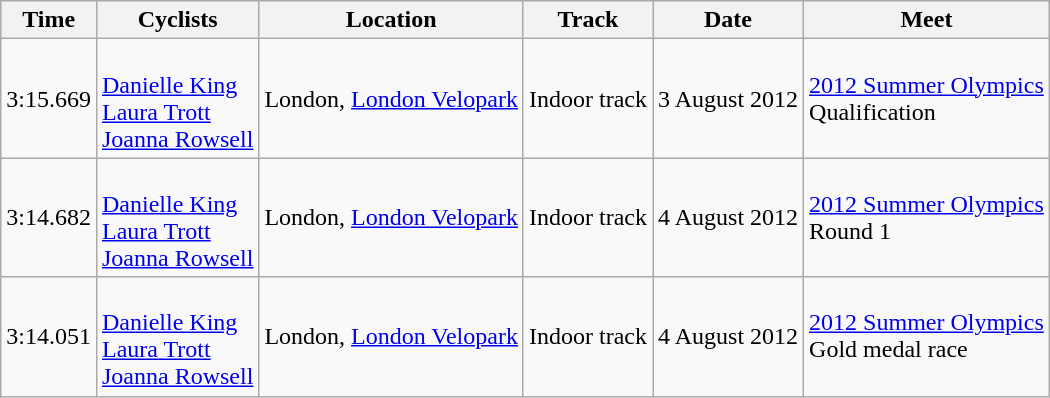<table class="wikitable">
<tr align="left">
<th>Time</th>
<th>Cyclists</th>
<th>Location</th>
<th>Track</th>
<th>Date</th>
<th>Meet</th>
</tr>
<tr>
<td>3:15.669</td>
<td><br><a href='#'>Danielle King</a><br><a href='#'>Laura Trott</a><br><a href='#'>Joanna Rowsell</a></td>
<td> London, <a href='#'>London Velopark</a></td>
<td>Indoor track</td>
<td>3 August 2012</td>
<td><a href='#'>2012 Summer Olympics</a><br>Qualification</td>
</tr>
<tr>
<td>3:14.682</td>
<td><br><a href='#'>Danielle King</a><br><a href='#'>Laura Trott</a><br><a href='#'>Joanna Rowsell</a></td>
<td> London, <a href='#'>London Velopark</a></td>
<td>Indoor track</td>
<td>4 August 2012</td>
<td><a href='#'>2012 Summer Olympics</a><br>Round 1</td>
</tr>
<tr>
<td>3:14.051</td>
<td><br><a href='#'>Danielle King</a><br><a href='#'>Laura Trott</a><br><a href='#'>Joanna Rowsell</a></td>
<td> London, <a href='#'>London Velopark</a></td>
<td>Indoor track</td>
<td>4 August 2012</td>
<td><a href='#'>2012 Summer Olympics</a><br>Gold medal race</td>
</tr>
</table>
